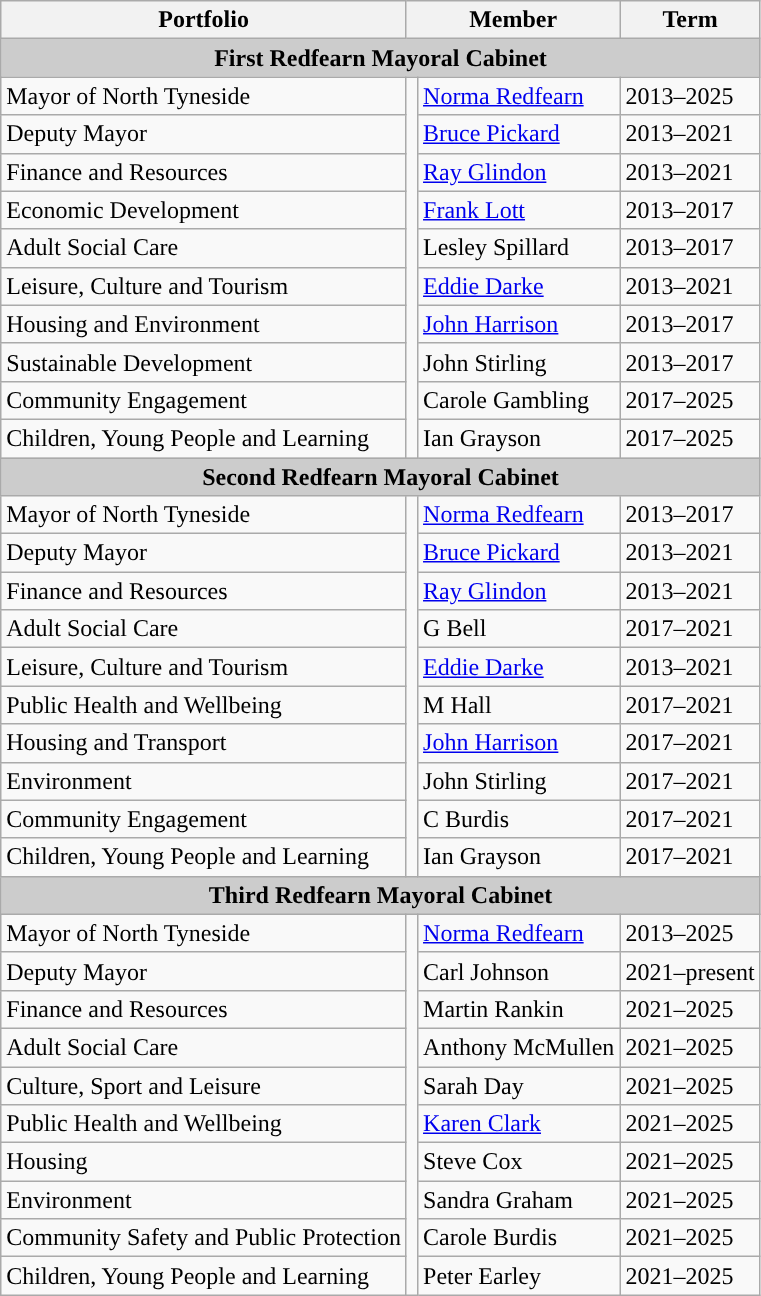<table class="wikitable mw-collapsible">
<tr>
<th>Portfolio</th>
<th colspan="2">Member</th>
<th>Term</th>
</tr>
<tr>
<th style="background:#cccccc;" colspan="5">First Redfearn Mayoral Cabinet</th>
</tr>
<tr>
<td>Mayor of North Tyneside</td>
<td rowspan="10" style="background-color: "></td>
<td><a href='#'>Norma Redfearn</a></td>
<td>2013–2025</td>
</tr>
<tr>
<td>Deputy Mayor</td>
<td><a href='#'>Bruce Pickard</a></td>
<td>2013–2021</td>
</tr>
<tr>
<td>Finance and Resources</td>
<td><a href='#'>Ray Glindon</a></td>
<td>2013–2021</td>
</tr>
<tr>
<td>Economic Development</td>
<td><a href='#'>Frank Lott</a></td>
<td>2013–2017</td>
</tr>
<tr>
<td>Adult Social Care</td>
<td>Lesley Spillard</td>
<td>2013–2017</td>
</tr>
<tr>
<td>Leisure, Culture and Tourism</td>
<td><a href='#'>Eddie Darke</a></td>
<td>2013–2021</td>
</tr>
<tr>
<td>Housing and Environment</td>
<td><a href='#'>John Harrison</a></td>
<td>2013–2017</td>
</tr>
<tr>
<td>Sustainable Development</td>
<td>John Stirling</td>
<td>2013–2017</td>
</tr>
<tr>
<td>Community Engagement</td>
<td>Carole Gambling</td>
<td>2017–2025</td>
</tr>
<tr>
<td>Children, Young People and Learning</td>
<td>Ian Grayson</td>
<td>2017–2025</td>
</tr>
<tr>
<th style="background:#cccccc;" colspan="5">Second Redfearn Mayoral Cabinet</th>
</tr>
<tr>
<td>Mayor of North Tyneside</td>
<td rowspan="10" style="background-color: "></td>
<td><a href='#'>Norma Redfearn</a></td>
<td>2013–2017</td>
</tr>
<tr>
<td>Deputy Mayor</td>
<td><a href='#'>Bruce Pickard</a></td>
<td>2013–2021</td>
</tr>
<tr>
<td>Finance and Resources</td>
<td><a href='#'>Ray Glindon</a></td>
<td>2013–2021</td>
</tr>
<tr>
<td>Adult Social Care</td>
<td>G Bell</td>
<td>2017–2021</td>
</tr>
<tr>
<td>Leisure, Culture and Tourism</td>
<td><a href='#'>Eddie Darke</a></td>
<td>2013–2021</td>
</tr>
<tr>
<td>Public Health and Wellbeing</td>
<td>M Hall</td>
<td>2017–2021</td>
</tr>
<tr>
<td>Housing and Transport</td>
<td><a href='#'>John Harrison</a></td>
<td>2017–2021</td>
</tr>
<tr>
<td>Environment</td>
<td>John Stirling</td>
<td>2017–2021</td>
</tr>
<tr>
<td>Community Engagement</td>
<td>C Burdis</td>
<td>2017–2021</td>
</tr>
<tr>
<td>Children, Young People and Learning</td>
<td>Ian Grayson</td>
<td>2017–2021</td>
</tr>
<tr>
<th style="background:#cccccc;" colspan="5">Third Redfearn Mayoral Cabinet</th>
</tr>
<tr>
<td>Mayor of North Tyneside</td>
<td rowspan="10" style="background-color: "></td>
<td><a href='#'>Norma Redfearn</a></td>
<td>2013–2025</td>
</tr>
<tr>
<td>Deputy Mayor</td>
<td>Carl Johnson</td>
<td>2021–present</td>
</tr>
<tr>
<td>Finance and Resources</td>
<td>Martin Rankin</td>
<td>2021–2025</td>
</tr>
<tr>
<td>Adult Social Care</td>
<td>Anthony McMullen</td>
<td>2021–2025</td>
</tr>
<tr>
<td>Culture, Sport and Leisure</td>
<td>Sarah Day</td>
<td>2021–2025</td>
</tr>
<tr>
<td>Public Health and Wellbeing</td>
<td><a href='#'>Karen Clark</a></td>
<td>2021–2025</td>
</tr>
<tr>
<td>Housing</td>
<td>Steve Cox</td>
<td>2021–2025</td>
</tr>
<tr>
<td>Environment</td>
<td>Sandra Graham</td>
<td>2021–2025</td>
</tr>
<tr>
<td>Community Safety and Public Protection</td>
<td>Carole Burdis</td>
<td>2021–2025</td>
</tr>
<tr>
<td>Children, Young People and Learning</td>
<td>Peter Earley</td>
<td>2021–2025</td>
</tr>
</table>
